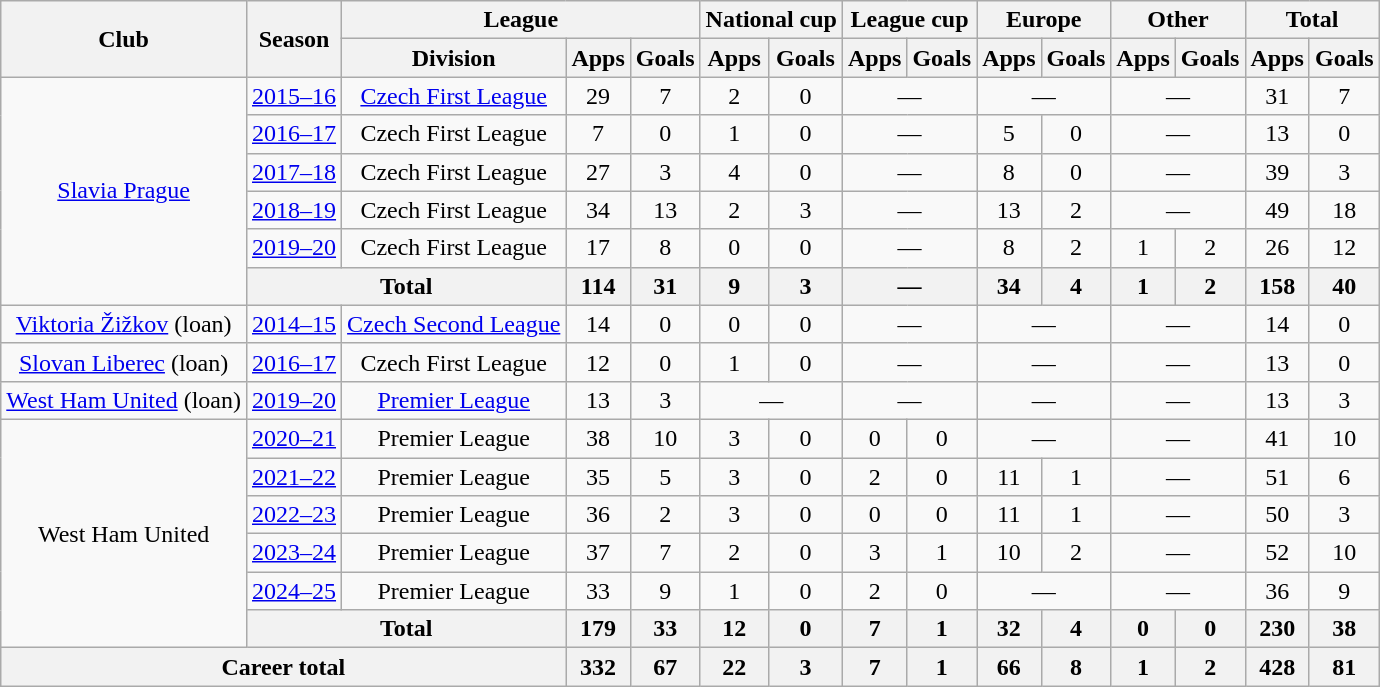<table class="wikitable" style="text-align:center">
<tr>
<th rowspan="2">Club</th>
<th rowspan="2">Season</th>
<th colspan="3">League</th>
<th colspan="2">National cup</th>
<th colspan="2">League cup</th>
<th colspan="2">Europe</th>
<th colspan="2">Other</th>
<th colspan="2">Total</th>
</tr>
<tr>
<th>Division</th>
<th>Apps</th>
<th>Goals</th>
<th>Apps</th>
<th>Goals</th>
<th>Apps</th>
<th>Goals</th>
<th>Apps</th>
<th>Goals</th>
<th>Apps</th>
<th>Goals</th>
<th>Apps</th>
<th>Goals</th>
</tr>
<tr>
<td rowspan="6"><a href='#'>Slavia Prague</a></td>
<td><a href='#'>2015–16</a></td>
<td><a href='#'>Czech First League</a></td>
<td>29</td>
<td>7</td>
<td>2</td>
<td>0</td>
<td colspan="2">—</td>
<td colspan="2">—</td>
<td colspan="2">—</td>
<td>31</td>
<td>7</td>
</tr>
<tr>
<td><a href='#'>2016–17</a></td>
<td>Czech First League</td>
<td>7</td>
<td>0</td>
<td>1</td>
<td>0</td>
<td colspan="2">—</td>
<td>5</td>
<td>0</td>
<td colspan="2">—</td>
<td>13</td>
<td>0</td>
</tr>
<tr>
<td><a href='#'>2017–18</a></td>
<td>Czech First League</td>
<td>27</td>
<td>3</td>
<td>4</td>
<td>0</td>
<td colspan="2">—</td>
<td>8</td>
<td>0</td>
<td colspan="2">—</td>
<td>39</td>
<td>3</td>
</tr>
<tr>
<td><a href='#'>2018–19</a></td>
<td>Czech First League</td>
<td>34</td>
<td>13</td>
<td>2</td>
<td>3</td>
<td colspan="2">—</td>
<td>13</td>
<td>2</td>
<td colspan="2">—</td>
<td>49</td>
<td>18</td>
</tr>
<tr>
<td><a href='#'>2019–20</a></td>
<td>Czech First League</td>
<td>17</td>
<td>8</td>
<td>0</td>
<td>0</td>
<td colspan="2">—</td>
<td>8</td>
<td>2</td>
<td>1</td>
<td>2</td>
<td>26</td>
<td>12</td>
</tr>
<tr>
<th colspan="2">Total</th>
<th>114</th>
<th>31</th>
<th>9</th>
<th>3</th>
<th colspan="2">—</th>
<th>34</th>
<th>4</th>
<th>1</th>
<th>2</th>
<th>158</th>
<th>40</th>
</tr>
<tr>
<td><a href='#'>Viktoria Žižkov</a> (loan)</td>
<td><a href='#'>2014–15</a></td>
<td><a href='#'>Czech Second League</a></td>
<td>14</td>
<td>0</td>
<td>0</td>
<td>0</td>
<td colspan="2">—</td>
<td colspan="2">—</td>
<td colspan="2">—</td>
<td>14</td>
<td>0</td>
</tr>
<tr>
<td><a href='#'>Slovan Liberec</a> (loan)</td>
<td><a href='#'>2016–17</a></td>
<td>Czech First League</td>
<td>12</td>
<td>0</td>
<td>1</td>
<td>0</td>
<td colspan="2">—</td>
<td colspan="2">—</td>
<td colspan="2">—</td>
<td>13</td>
<td>0</td>
</tr>
<tr>
<td><a href='#'>West Ham United</a> (loan)</td>
<td><a href='#'>2019–20</a></td>
<td><a href='#'>Premier League</a></td>
<td>13</td>
<td>3</td>
<td colspan="2">—</td>
<td colspan="2">—</td>
<td colspan="2">—</td>
<td colspan="2">—</td>
<td>13</td>
<td>3</td>
</tr>
<tr>
<td rowspan="6">West Ham United</td>
<td><a href='#'>2020–21</a></td>
<td>Premier League</td>
<td>38</td>
<td>10</td>
<td>3</td>
<td>0</td>
<td>0</td>
<td>0</td>
<td colspan="2">—</td>
<td colspan="2">—</td>
<td>41</td>
<td>10</td>
</tr>
<tr>
<td><a href='#'>2021–22</a></td>
<td>Premier League</td>
<td>35</td>
<td>5</td>
<td>3</td>
<td>0</td>
<td>2</td>
<td>0</td>
<td>11</td>
<td>1</td>
<td colspan="2">—</td>
<td>51</td>
<td>6</td>
</tr>
<tr>
<td><a href='#'>2022–23</a></td>
<td>Premier League</td>
<td>36</td>
<td>2</td>
<td>3</td>
<td>0</td>
<td>0</td>
<td>0</td>
<td>11</td>
<td>1</td>
<td colspan="2">—</td>
<td>50</td>
<td>3</td>
</tr>
<tr>
<td><a href='#'>2023–24</a></td>
<td>Premier League</td>
<td>37</td>
<td>7</td>
<td>2</td>
<td>0</td>
<td>3</td>
<td>1</td>
<td>10</td>
<td>2</td>
<td colspan="2">—</td>
<td>52</td>
<td>10</td>
</tr>
<tr>
<td><a href='#'>2024–25</a></td>
<td>Premier League</td>
<td>33</td>
<td>9</td>
<td>1</td>
<td>0</td>
<td>2</td>
<td>0</td>
<td colspan="2">—</td>
<td colspan="2">—</td>
<td>36</td>
<td>9</td>
</tr>
<tr>
<th colspan="2">Total</th>
<th>179</th>
<th>33</th>
<th>12</th>
<th>0</th>
<th>7</th>
<th>1</th>
<th>32</th>
<th>4</th>
<th>0</th>
<th>0</th>
<th>230</th>
<th>38</th>
</tr>
<tr>
<th colspan="3">Career total</th>
<th>332</th>
<th>67</th>
<th>22</th>
<th>3</th>
<th>7</th>
<th>1</th>
<th>66</th>
<th>8</th>
<th>1</th>
<th>2</th>
<th>428</th>
<th>81</th>
</tr>
</table>
